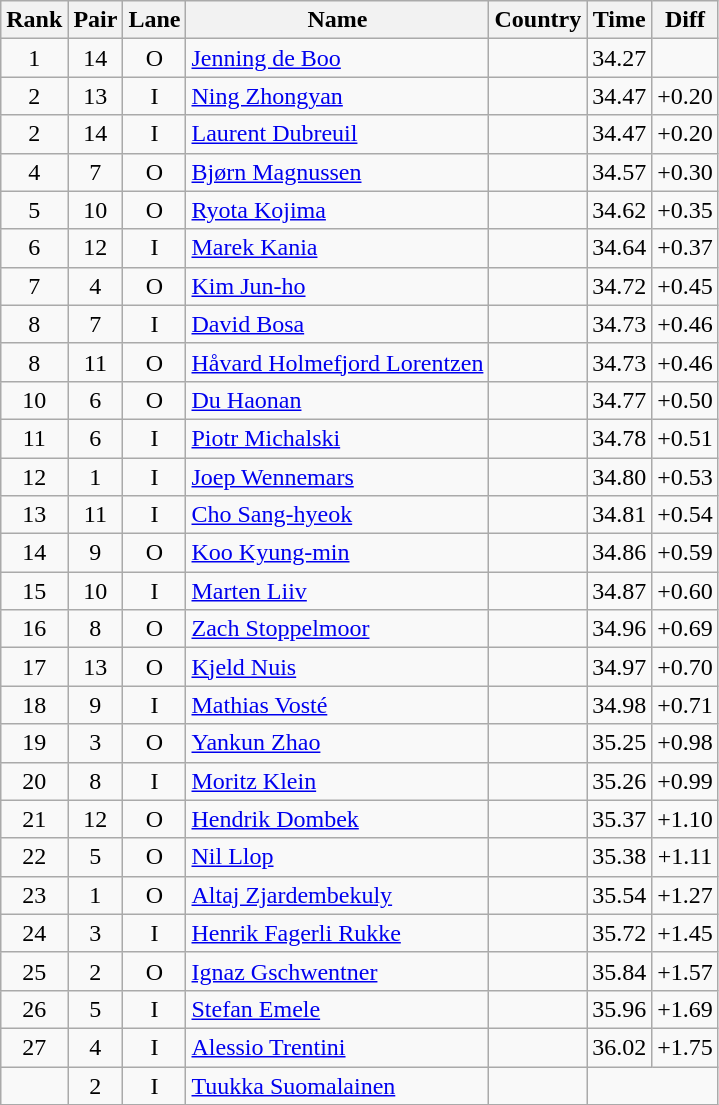<table class="wikitable sortable" style="text-align:center">
<tr>
<th>Rank</th>
<th>Pair</th>
<th>Lane</th>
<th>Name</th>
<th>Country</th>
<th>Time</th>
<th>Diff</th>
</tr>
<tr>
<td>1</td>
<td>14</td>
<td>O</td>
<td align=left><a href='#'>Jenning de Boo</a></td>
<td align=left></td>
<td>34.27</td>
<td></td>
</tr>
<tr>
<td>2</td>
<td>13</td>
<td>I</td>
<td align=left><a href='#'>Ning Zhongyan</a></td>
<td align=left></td>
<td>34.47</td>
<td>+0.20</td>
</tr>
<tr>
<td>2</td>
<td>14</td>
<td>I</td>
<td align=left><a href='#'>Laurent Dubreuil</a></td>
<td align=left></td>
<td>34.47</td>
<td>+0.20</td>
</tr>
<tr>
<td>4</td>
<td>7</td>
<td>O</td>
<td align=left><a href='#'>Bjørn Magnussen</a></td>
<td align=left></td>
<td>34.57</td>
<td>+0.30</td>
</tr>
<tr>
<td>5</td>
<td>10</td>
<td>O</td>
<td align=left><a href='#'>Ryota Kojima</a></td>
<td align=left></td>
<td>34.62</td>
<td>+0.35</td>
</tr>
<tr>
<td>6</td>
<td>12</td>
<td>I</td>
<td align=left><a href='#'>Marek Kania</a></td>
<td align=left></td>
<td>34.64</td>
<td>+0.37</td>
</tr>
<tr>
<td>7</td>
<td>4</td>
<td>O</td>
<td align=left><a href='#'>Kim Jun-ho</a></td>
<td align=left></td>
<td>34.72</td>
<td>+0.45</td>
</tr>
<tr>
<td>8</td>
<td>7</td>
<td>I</td>
<td align=left><a href='#'>David Bosa</a></td>
<td align=left></td>
<td>34.73</td>
<td>+0.46</td>
</tr>
<tr>
<td>8</td>
<td>11</td>
<td>O</td>
<td align=left><a href='#'>Håvard Holmefjord Lorentzen</a></td>
<td align=left></td>
<td>34.73</td>
<td>+0.46</td>
</tr>
<tr>
<td>10</td>
<td>6</td>
<td>O</td>
<td align=left><a href='#'>Du Haonan</a></td>
<td align=left></td>
<td>34.77</td>
<td>+0.50</td>
</tr>
<tr>
<td>11</td>
<td>6</td>
<td>I</td>
<td align=left><a href='#'>Piotr Michalski</a></td>
<td align=left></td>
<td>34.78</td>
<td>+0.51</td>
</tr>
<tr>
<td>12</td>
<td>1</td>
<td>I</td>
<td align=left><a href='#'>Joep Wennemars</a></td>
<td align=left></td>
<td>34.80</td>
<td>+0.53</td>
</tr>
<tr>
<td>13</td>
<td>11</td>
<td>I</td>
<td align=left><a href='#'>Cho Sang-hyeok</a></td>
<td align=left></td>
<td>34.81</td>
<td>+0.54</td>
</tr>
<tr>
<td>14</td>
<td>9</td>
<td>O</td>
<td align=left><a href='#'>Koo Kyung-min</a></td>
<td align=left></td>
<td>34.86</td>
<td>+0.59</td>
</tr>
<tr>
<td>15</td>
<td>10</td>
<td>I</td>
<td align=left><a href='#'>Marten Liiv</a></td>
<td align=left></td>
<td>34.87</td>
<td>+0.60</td>
</tr>
<tr>
<td>16</td>
<td>8</td>
<td>O</td>
<td align=left><a href='#'>Zach Stoppelmoor</a></td>
<td align=left></td>
<td>34.96</td>
<td>+0.69</td>
</tr>
<tr>
<td>17</td>
<td>13</td>
<td>O</td>
<td align=left><a href='#'>Kjeld Nuis</a></td>
<td align=left></td>
<td>34.97</td>
<td>+0.70</td>
</tr>
<tr>
<td>18</td>
<td>9</td>
<td>I</td>
<td align=left><a href='#'>Mathias Vosté</a></td>
<td align=left></td>
<td>34.98</td>
<td>+0.71</td>
</tr>
<tr>
<td>19</td>
<td>3</td>
<td>O</td>
<td align=left><a href='#'>Yankun Zhao</a></td>
<td align=left></td>
<td>35.25</td>
<td>+0.98</td>
</tr>
<tr>
<td>20</td>
<td>8</td>
<td>I</td>
<td align=left><a href='#'>Moritz Klein</a></td>
<td align=left></td>
<td>35.26</td>
<td>+0.99</td>
</tr>
<tr>
<td>21</td>
<td>12</td>
<td>O</td>
<td align=left><a href='#'>Hendrik Dombek</a></td>
<td align=left></td>
<td>35.37</td>
<td>+1.10</td>
</tr>
<tr>
<td>22</td>
<td>5</td>
<td>O</td>
<td align=left><a href='#'>Nil Llop</a></td>
<td align=left></td>
<td>35.38</td>
<td>+1.11</td>
</tr>
<tr>
<td>23</td>
<td>1</td>
<td>O</td>
<td align=left><a href='#'>Altaj Zjardembekuly</a></td>
<td align=left></td>
<td>35.54</td>
<td>+1.27</td>
</tr>
<tr>
<td>24</td>
<td>3</td>
<td>I</td>
<td align=left><a href='#'>Henrik Fagerli Rukke</a></td>
<td align=left></td>
<td>35.72</td>
<td>+1.45</td>
</tr>
<tr>
<td>25</td>
<td>2</td>
<td>O</td>
<td align=left><a href='#'>Ignaz Gschwentner</a></td>
<td align=left></td>
<td>35.84</td>
<td>+1.57</td>
</tr>
<tr>
<td>26</td>
<td>5</td>
<td>I</td>
<td align=left><a href='#'>Stefan Emele</a></td>
<td align=left></td>
<td>35.96</td>
<td>+1.69</td>
</tr>
<tr>
<td>27</td>
<td>4</td>
<td>I</td>
<td align=left><a href='#'>Alessio Trentini</a></td>
<td align=left></td>
<td>36.02</td>
<td>+1.75</td>
</tr>
<tr>
<td></td>
<td>2</td>
<td>I</td>
<td align=left><a href='#'>Tuukka Suomalainen</a></td>
<td align=left></td>
<td colspan=2></td>
</tr>
</table>
